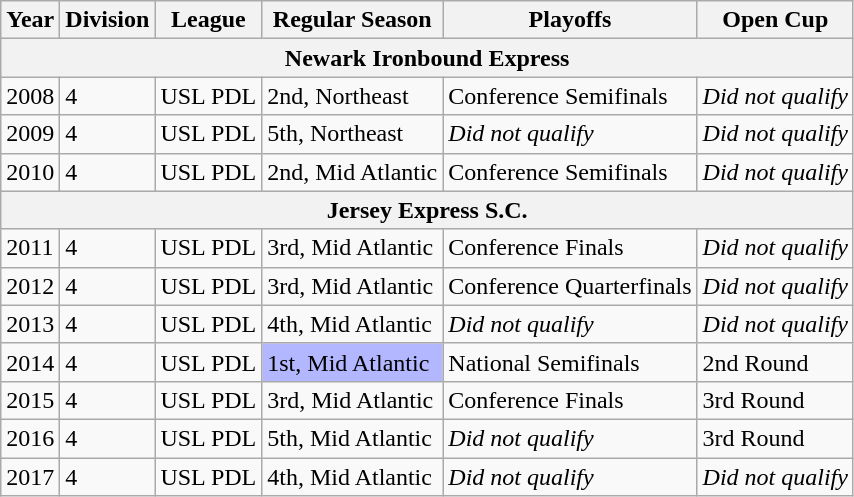<table class="wikitable">
<tr>
<th>Year</th>
<th>Division</th>
<th>League</th>
<th>Regular Season</th>
<th>Playoffs</th>
<th>Open Cup</th>
</tr>
<tr>
<th colspan=6>Newark Ironbound Express</th>
</tr>
<tr>
<td>2008</td>
<td>4</td>
<td>USL PDL</td>
<td>2nd, Northeast</td>
<td>Conference Semifinals</td>
<td><em>Did not qualify</em></td>
</tr>
<tr>
<td>2009</td>
<td>4</td>
<td>USL PDL</td>
<td>5th, Northeast</td>
<td><em>Did not qualify</em></td>
<td><em>Did not qualify</em></td>
</tr>
<tr>
<td>2010</td>
<td>4</td>
<td>USL PDL</td>
<td>2nd, Mid Atlantic</td>
<td>Conference Semifinals</td>
<td><em>Did not qualify</em></td>
</tr>
<tr>
<th colspan=6>Jersey Express S.C.</th>
</tr>
<tr>
<td>2011</td>
<td>4</td>
<td>USL PDL</td>
<td>3rd, Mid Atlantic</td>
<td>Conference Finals</td>
<td><em>Did not qualify</em></td>
</tr>
<tr>
<td>2012</td>
<td>4</td>
<td>USL PDL</td>
<td>3rd, Mid Atlantic</td>
<td>Conference Quarterfinals</td>
<td><em>Did not qualify</em></td>
</tr>
<tr>
<td>2013</td>
<td>4</td>
<td>USL PDL</td>
<td>4th, Mid Atlantic</td>
<td><em>Did not qualify</em></td>
<td><em>Did not qualify</em></td>
</tr>
<tr>
<td>2014</td>
<td>4</td>
<td>USL PDL</td>
<td bgcolor="B3B7FF">1st, Mid Atlantic</td>
<td>National Semifinals</td>
<td>2nd Round</td>
</tr>
<tr>
<td>2015</td>
<td>4</td>
<td>USL PDL</td>
<td>3rd, Mid Atlantic</td>
<td>Conference Finals</td>
<td>3rd Round</td>
</tr>
<tr>
<td>2016</td>
<td>4</td>
<td>USL PDL</td>
<td>5th, Mid Atlantic</td>
<td><em>Did not qualify</em></td>
<td>3rd Round</td>
</tr>
<tr>
<td>2017</td>
<td>4</td>
<td>USL PDL</td>
<td>4th, Mid Atlantic</td>
<td><em>Did not qualify</em></td>
<td><em>Did not qualify</em></td>
</tr>
</table>
